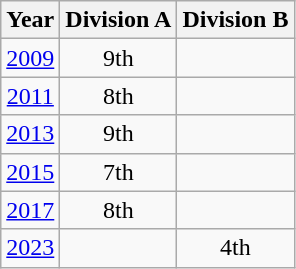<table class="wikitable" style="text-align:center">
<tr>
<th>Year</th>
<th>Division A</th>
<th>Division B</th>
</tr>
<tr>
<td><a href='#'>2009</a></td>
<td>9th</td>
<td></td>
</tr>
<tr>
<td><a href='#'>2011</a></td>
<td>8th</td>
<td></td>
</tr>
<tr>
<td><a href='#'>2013</a></td>
<td>9th</td>
<td></td>
</tr>
<tr>
<td><a href='#'>2015</a></td>
<td>7th</td>
<td></td>
</tr>
<tr>
<td><a href='#'>2017</a></td>
<td>8th</td>
<td></td>
</tr>
<tr>
<td><a href='#'>2023</a></td>
<td></td>
<td>4th</td>
</tr>
</table>
